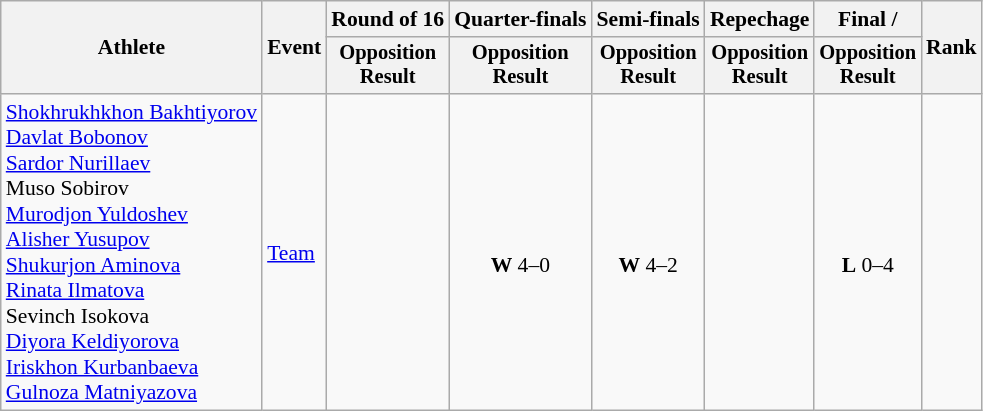<table class=wikitable style=font-size:90%;text-align:center>
<tr>
<th rowspan="2">Athlete</th>
<th rowspan="2">Event</th>
<th>Round of 16</th>
<th>Quarter-finals</th>
<th>Semi-finals</th>
<th>Repechage</th>
<th>Final / </th>
<th rowspan=2>Rank</th>
</tr>
<tr style="font-size:95%">
<th>Opposition<br>Result</th>
<th>Opposition<br>Result</th>
<th>Opposition<br>Result</th>
<th>Opposition<br>Result</th>
<th>Opposition<br>Result</th>
</tr>
<tr>
<td align=left><a href='#'>Shokhrukhkhon Bakhtiyorov</a><br><a href='#'>Davlat Bobonov</a><br><a href='#'>Sardor Nurillaev</a><br>Muso Sobirov<br><a href='#'>Murodjon Yuldoshev</a><br><a href='#'>Alisher Yusupov</a><br><a href='#'>Shukurjon Aminova</a><br><a href='#'>Rinata Ilmatova</a><br>Sevinch Isokova<br><a href='#'>Diyora Keldiyorova</a><br><a href='#'>Iriskhon Kurbanbaeva</a><br><a href='#'>Gulnoza Matniyazova</a></td>
<td align=left><a href='#'>Team</a></td>
<td></td>
<td><br><strong>W</strong> 4–0</td>
<td><br><strong>W</strong> 4–2</td>
<td></td>
<td><br><strong>L</strong> 0–4</td>
<td></td>
</tr>
</table>
